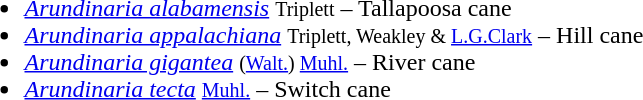<table>
<tr valign="top">
<td><br><ul><li><em><a href='#'>Arundinaria alabamensis</a></em> <small>Triplett</small> – Tallapoosa cane</li><li><em><a href='#'>Arundinaria appalachiana</a></em> <small>Triplett, Weakley & <a href='#'>L.G.Clark</a></small> – Hill cane</li><li><em><a href='#'>Arundinaria gigantea</a></em> <small>(<a href='#'>Walt.</a>) <a href='#'>Muhl.</a></small> – River cane</li><li><em><a href='#'>Arundinaria tecta</a></em> <small><a href='#'>Muhl.</a></small> – Switch cane</li></ul></td>
</tr>
</table>
